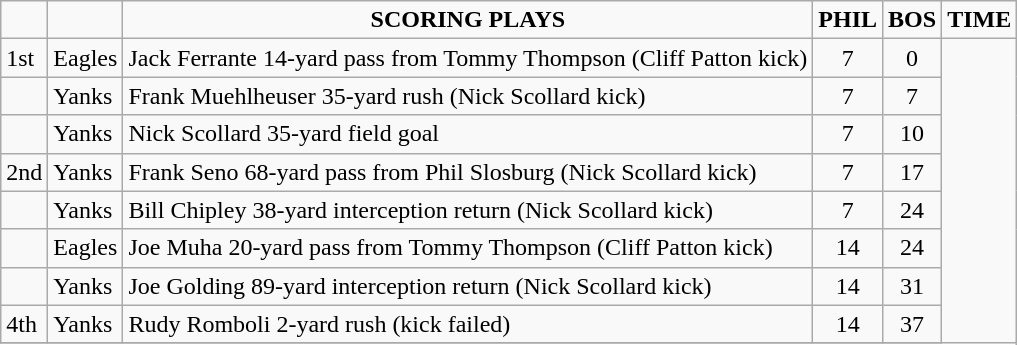<table class="wikitable">
<tr align=center>
<td></td>
<td></td>
<td><strong>SCORING PLAYS</strong></td>
<td><strong>PHIL</strong></td>
<td><strong>BOS</strong></td>
<td><strong>TIME</strong></td>
</tr>
<tr align=left>
<td>1st</td>
<td>Eagles</td>
<td>Jack Ferrante 14-yard pass from Tommy Thompson (Cliff Patton kick)</td>
<td - align="center">7</td>
<td - align="center">0</td>
</tr>
<tr align=left>
<td></td>
<td>Yanks</td>
<td>Frank Muehlheuser 35-yard rush (Nick Scollard kick)</td>
<td - align="center">7</td>
<td - align="center">7</td>
</tr>
<tr align=left>
<td></td>
<td>Yanks</td>
<td>Nick Scollard 35-yard field goal</td>
<td - align="center">7</td>
<td - align="center">10</td>
</tr>
<tr align=left>
<td>2nd</td>
<td>Yanks</td>
<td>Frank Seno 68-yard pass from Phil Slosburg (Nick Scollard kick)</td>
<td - align="center">7</td>
<td - align="center">17</td>
</tr>
<tr align=left>
<td></td>
<td>Yanks</td>
<td>Bill Chipley 38-yard interception return (Nick Scollard kick)</td>
<td - align="center">7</td>
<td - align="center">24</td>
</tr>
<tr align=left>
<td></td>
<td>Eagles</td>
<td>Joe Muha 20-yard pass from Tommy Thompson (Cliff Patton kick)</td>
<td - align="center">14</td>
<td - align="center">24</td>
</tr>
<tr align=left>
<td></td>
<td>Yanks</td>
<td>Joe Golding 89-yard interception return (Nick Scollard kick)</td>
<td - align="center">14</td>
<td - align="center">31</td>
</tr>
<tr align=left>
<td>4th</td>
<td>Yanks</td>
<td>Rudy Romboli 2-yard rush (kick failed)</td>
<td - align="center">14</td>
<td - align="center">37</td>
</tr>
<tr align=left>
</tr>
</table>
